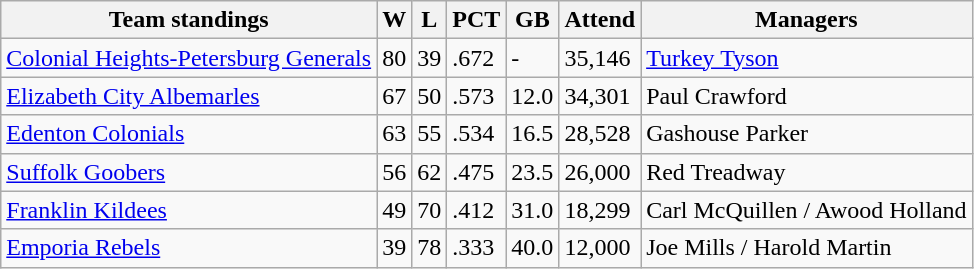<table class="wikitable">
<tr>
<th>Team standings</th>
<th>W</th>
<th>L</th>
<th>PCT</th>
<th>GB</th>
<th>Attend</th>
<th>Managers</th>
</tr>
<tr>
<td><a href='#'>Colonial Heights-Petersburg Generals</a></td>
<td>80</td>
<td>39</td>
<td>.672</td>
<td>-</td>
<td>35,146</td>
<td><a href='#'>Turkey Tyson</a></td>
</tr>
<tr>
<td><a href='#'>Elizabeth City Albemarles</a></td>
<td>67</td>
<td>50</td>
<td>.573</td>
<td>12.0</td>
<td>34,301</td>
<td>Paul Crawford</td>
</tr>
<tr>
<td><a href='#'>Edenton Colonials</a></td>
<td>63</td>
<td>55</td>
<td>.534</td>
<td>16.5</td>
<td>28,528</td>
<td>Gashouse Parker</td>
</tr>
<tr>
<td><a href='#'>Suffolk Goobers</a></td>
<td>56</td>
<td>62</td>
<td>.475</td>
<td>23.5</td>
<td>26,000</td>
<td>Red Treadway</td>
</tr>
<tr>
<td><a href='#'>Franklin Kildees</a></td>
<td>49</td>
<td>70</td>
<td>.412</td>
<td>31.0</td>
<td>18,299</td>
<td>Carl McQuillen / Awood Holland</td>
</tr>
<tr>
<td><a href='#'>Emporia Rebels</a></td>
<td>39</td>
<td>78</td>
<td>.333</td>
<td>40.0</td>
<td>12,000</td>
<td>Joe Mills / Harold Martin</td>
</tr>
</table>
